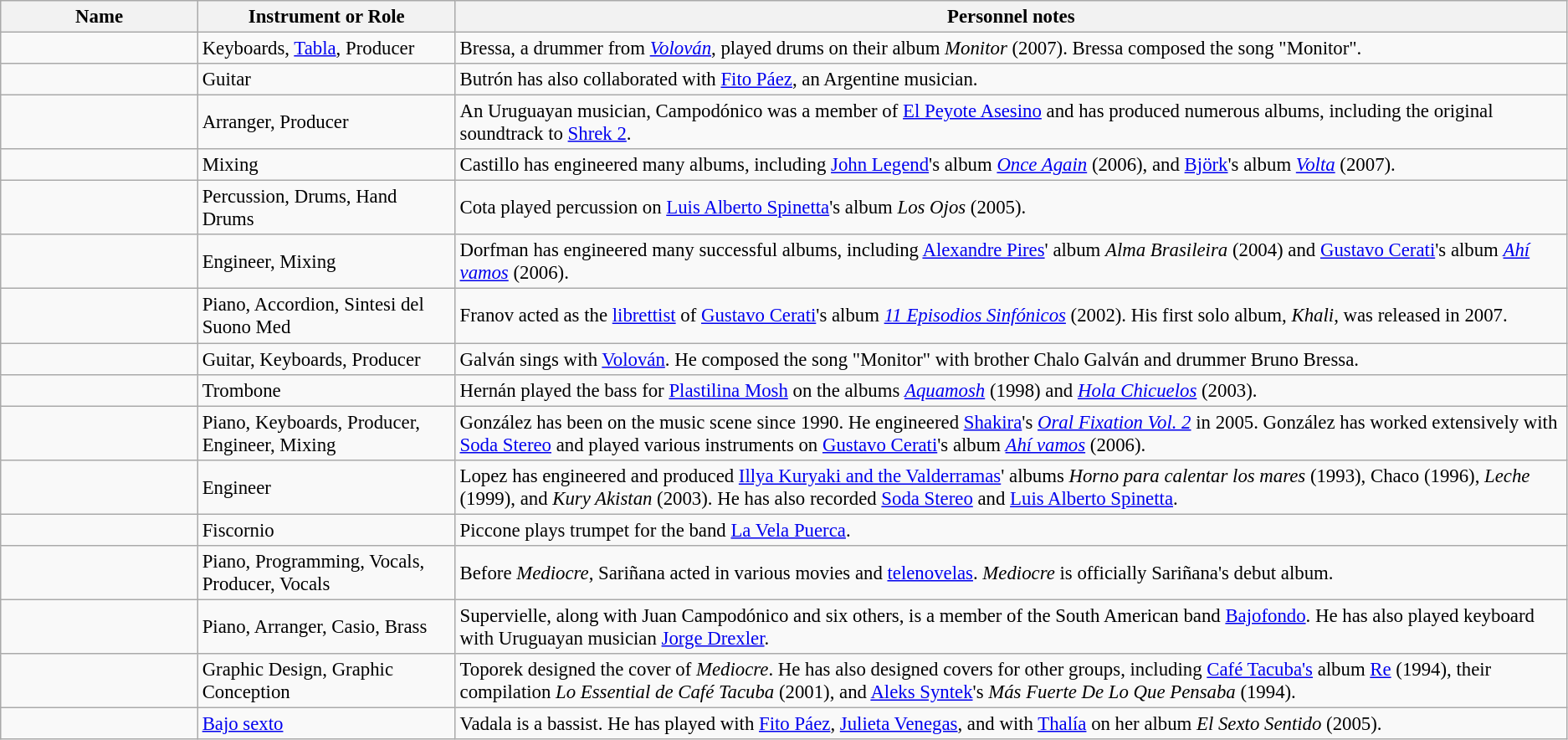<table class="wikitable" style="font-size:95%;">
<tr>
<th width="150">Name</th>
<th>Instrument or Role</th>
<th>Personnel notes</th>
</tr>
<tr>
<td></td>
<td>Keyboards, <a href='#'>Tabla</a>, Producer</td>
<td>Bressa, a drummer from <em><a href='#'>Volován</a></em>, played drums on their album <em>Monitor</em> (2007). Bressa composed the song "Monitor".</td>
</tr>
<tr>
<td></td>
<td>Guitar</td>
<td>Butrón has also collaborated with <a href='#'>Fito Páez</a>, an Argentine musician.</td>
</tr>
<tr>
<td></td>
<td>Arranger, Producer</td>
<td>An Uruguayan musician, Campodónico was a member of <a href='#'>El Peyote Asesino</a> and has produced numerous albums, including the original soundtrack to <a href='#'>Shrek 2</a>.</td>
</tr>
<tr>
<td></td>
<td>Mixing</td>
<td>Castillo has engineered many albums, including <a href='#'>John Legend</a>'s album <em><a href='#'>Once Again</a></em> (2006), and <a href='#'>Björk</a>'s album <em><a href='#'>Volta</a></em> (2007).</td>
</tr>
<tr>
<td></td>
<td>Percussion, Drums, Hand Drums</td>
<td>Cota played percussion on <a href='#'>Luis Alberto Spinetta</a>'s album <em>Los Ojos</em> (2005).</td>
</tr>
<tr>
<td></td>
<td>Engineer, Mixing</td>
<td>Dorfman has engineered many successful albums, including <a href='#'>Alexandre Pires</a>' album <em>Alma Brasileira</em> (2004) and <a href='#'>Gustavo Cerati</a>'s album <em><a href='#'>Ahí vamos</a></em> (2006).</td>
</tr>
<tr>
<td></td>
<td>Piano, Accordion, Sintesi del Suono Med</td>
<td>Franov acted as the <a href='#'>librettist</a> of <a href='#'>Gustavo Cerati</a>'s album <em><a href='#'>11 Episodios Sinfónicos</a></em> (2002). His first solo album, <em>Khali</em>, was released in 2007.</td>
</tr>
<tr>
<td></td>
<td>Guitar, Keyboards, Producer</td>
<td>Galván sings with <a href='#'>Volován</a>. He composed the song "Monitor" with brother Chalo Galván and drummer Bruno Bressa.</td>
</tr>
<tr>
<td></td>
<td>Trombone</td>
<td>Hernán played the bass for <a href='#'>Plastilina Mosh</a> on the albums <em><a href='#'>Aquamosh</a></em> (1998) and <em><a href='#'>Hola Chicuelos</a></em> (2003).</td>
</tr>
<tr>
<td></td>
<td>Piano, Keyboards, Producer, Engineer, Mixing</td>
<td>González has been on the music scene since 1990. He engineered <a href='#'>Shakira</a>'s <em><a href='#'>Oral Fixation Vol. 2</a></em> in 2005. González has worked extensively with <a href='#'>Soda Stereo</a> and played various instruments on <a href='#'>Gustavo Cerati</a>'s album <em><a href='#'>Ahí vamos</a></em> (2006).</td>
</tr>
<tr>
<td></td>
<td>Engineer</td>
<td>Lopez has engineered and produced <a href='#'>Illya Kuryaki and the Valderramas</a>' albums <em>Horno para calentar los mares</em> (1993), Chaco (1996), <em>Leche</em> (1999), and <em>Kury Akistan</em> (2003). He has also recorded <a href='#'>Soda Stereo</a> and <a href='#'>Luis Alberto Spinetta</a>.</td>
</tr>
<tr>
<td></td>
<td>Fiscornio</td>
<td>Piccone plays trumpet for the band <a href='#'>La Vela Puerca</a>.</td>
</tr>
<tr>
<td></td>
<td>Piano, Programming, Vocals, Producer, Vocals</td>
<td>Before <em>Mediocre</em>, Sariñana acted in various movies and <a href='#'>telenovelas</a>. <em>Mediocre</em> is officially Sariñana's debut album.</td>
</tr>
<tr>
<td></td>
<td>Piano, Arranger, Casio, Brass</td>
<td>Supervielle, along with Juan Campodónico and six others, is a member of the South American band <a href='#'>Bajofondo</a>. He has also played keyboard with Uruguayan musician <a href='#'>Jorge Drexler</a>.</td>
</tr>
<tr>
<td></td>
<td>Graphic Design, Graphic Conception</td>
<td>Toporek designed the cover of <em>Mediocre</em>. He has also designed covers for other groups, including <a href='#'>Café Tacuba's</a> album <a href='#'>Re</a> (1994), their compilation <em>Lo Essential de Café Tacuba</em> (2001), and <a href='#'>Aleks Syntek</a>'s <em>Más Fuerte De Lo Que Pensaba</em> (1994).</td>
</tr>
<tr>
<td></td>
<td><a href='#'>Bajo sexto</a></td>
<td>Vadala is a bassist. He has played with <a href='#'>Fito Páez</a>, <a href='#'>Julieta Venegas</a>, and with <a href='#'>Thalía</a> on her album <em>El Sexto Sentido</em> (2005).</td>
</tr>
</table>
